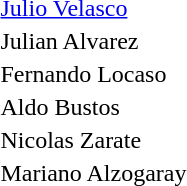<table>
<tr>
<th></th>
<td> <a href='#'>Julio Velasco</a></td>
</tr>
<tr>
<th></th>
<td>Julian Alvarez</td>
</tr>
<tr>
<th></th>
<td>Fernando Locaso</td>
</tr>
<tr>
<td></td>
<td>Aldo Bustos</td>
</tr>
<tr>
<th></th>
<td>Nicolas Zarate</td>
</tr>
<tr>
<td></td>
<td>Mariano Alzogaray</td>
</tr>
</table>
